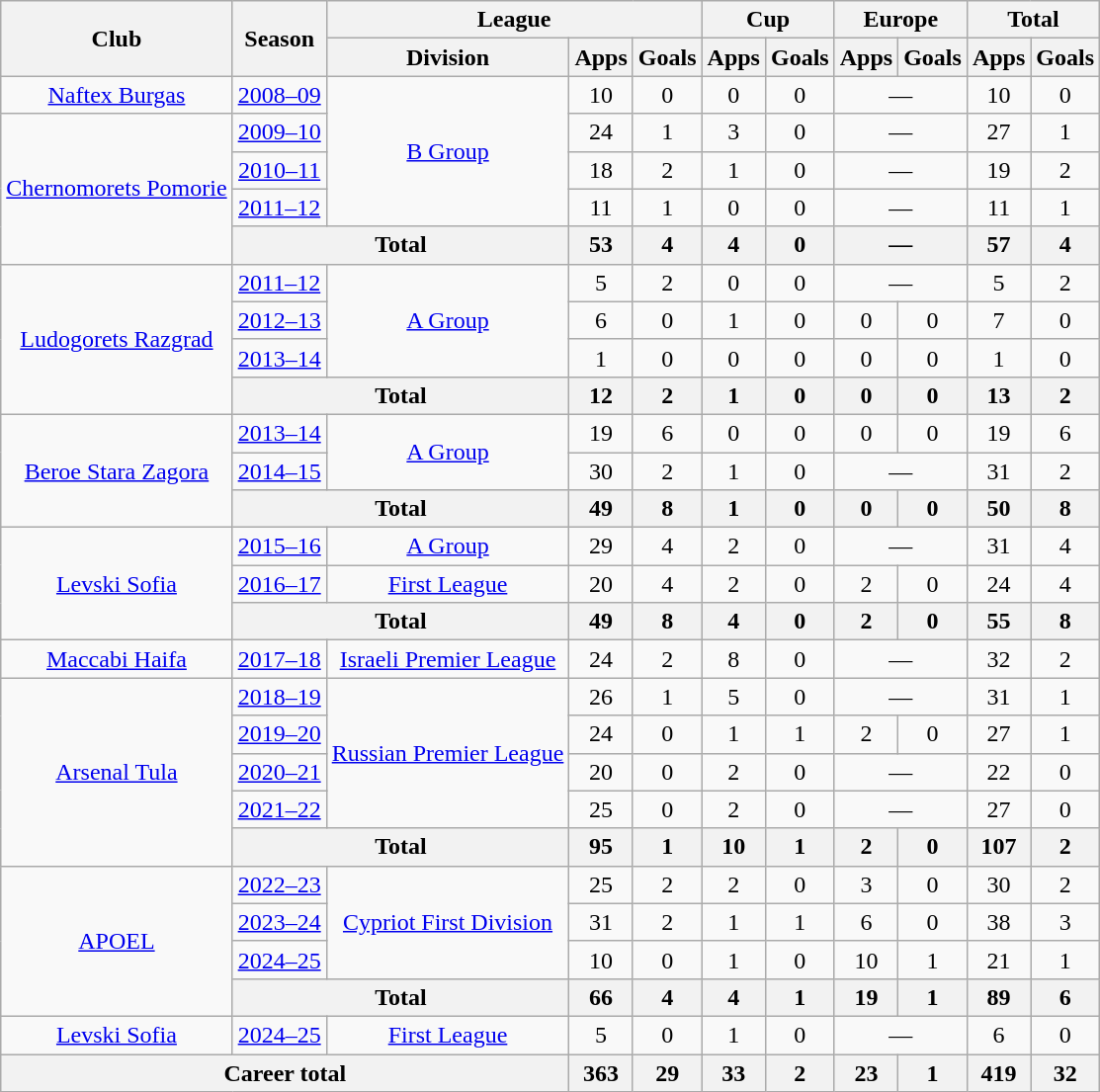<table class="wikitable" style="text-align: center;">
<tr>
<th rowspan="2">Club</th>
<th rowspan="2">Season</th>
<th colspan="3">League</th>
<th colspan="2">Cup</th>
<th colspan="2">Europe</th>
<th colspan="2">Total</th>
</tr>
<tr>
<th>Division</th>
<th>Apps</th>
<th>Goals</th>
<th>Apps</th>
<th>Goals</th>
<th>Apps</th>
<th>Goals</th>
<th>Apps</th>
<th>Goals</th>
</tr>
<tr>
<td rowspan="1"><a href='#'>Naftex Burgas</a></td>
<td><a href='#'>2008–09</a></td>
<td rowspan="4"><a href='#'>B Group</a></td>
<td>10</td>
<td>0</td>
<td>0</td>
<td>0</td>
<td colspan="2">—</td>
<td>10</td>
<td>0</td>
</tr>
<tr>
<td rowspan="4"><a href='#'>Chernomorets Pomorie</a></td>
<td><a href='#'>2009–10</a></td>
<td>24</td>
<td>1</td>
<td>3</td>
<td>0</td>
<td colspan="2">—</td>
<td>27</td>
<td>1</td>
</tr>
<tr>
<td><a href='#'>2010–11</a></td>
<td>18</td>
<td>2</td>
<td>1</td>
<td>0</td>
<td colspan="2">—</td>
<td>19</td>
<td>2</td>
</tr>
<tr>
<td><a href='#'>2011–12</a></td>
<td>11</td>
<td>1</td>
<td>0</td>
<td>0</td>
<td colspan="2">—</td>
<td>11</td>
<td>1</td>
</tr>
<tr>
<th colspan="2">Total</th>
<th>53</th>
<th>4</th>
<th>4</th>
<th>0</th>
<th colspan="2">—</th>
<th>57</th>
<th>4</th>
</tr>
<tr>
<td rowspan="4"><a href='#'>Ludogorets Razgrad</a></td>
<td><a href='#'>2011–12</a></td>
<td rowspan="3"><a href='#'>A Group</a></td>
<td>5</td>
<td>2</td>
<td>0</td>
<td>0</td>
<td colspan="2">—</td>
<td>5</td>
<td>2</td>
</tr>
<tr>
<td><a href='#'>2012–13</a></td>
<td>6</td>
<td>0</td>
<td>1</td>
<td>0</td>
<td>0</td>
<td>0</td>
<td>7</td>
<td>0</td>
</tr>
<tr>
<td><a href='#'>2013–14</a></td>
<td>1</td>
<td>0</td>
<td>0</td>
<td>0</td>
<td>0</td>
<td>0</td>
<td>1</td>
<td>0</td>
</tr>
<tr>
<th colspan="2">Total</th>
<th>12</th>
<th>2</th>
<th>1</th>
<th>0</th>
<th>0</th>
<th>0</th>
<th>13</th>
<th>2</th>
</tr>
<tr>
<td rowspan="3"><a href='#'>Beroe Stara Zagora</a></td>
<td><a href='#'>2013–14</a></td>
<td rowspan="2"><a href='#'>A Group</a></td>
<td>19</td>
<td>6</td>
<td>0</td>
<td>0</td>
<td>0</td>
<td>0</td>
<td>19</td>
<td>6</td>
</tr>
<tr>
<td><a href='#'>2014–15</a></td>
<td>30</td>
<td>2</td>
<td>1</td>
<td>0</td>
<td colspan="2">—</td>
<td>31</td>
<td>2</td>
</tr>
<tr>
<th colspan="2">Total</th>
<th>49</th>
<th>8</th>
<th>1</th>
<th>0</th>
<th>0</th>
<th>0</th>
<th>50</th>
<th>8</th>
</tr>
<tr>
<td rowspan="3"><a href='#'>Levski Sofia</a></td>
<td><a href='#'>2015–16</a></td>
<td><a href='#'>A Group</a></td>
<td>29</td>
<td>4</td>
<td>2</td>
<td>0</td>
<td colspan="2">—</td>
<td>31</td>
<td>4</td>
</tr>
<tr>
<td><a href='#'>2016–17</a></td>
<td><a href='#'>First League</a></td>
<td>20</td>
<td>4</td>
<td>2</td>
<td>0</td>
<td>2</td>
<td>0</td>
<td>24</td>
<td>4</td>
</tr>
<tr>
<th colspan="2">Total</th>
<th>49</th>
<th>8</th>
<th>4</th>
<th>0</th>
<th>2</th>
<th>0</th>
<th>55</th>
<th>8</th>
</tr>
<tr>
<td rowspan="1"><a href='#'>Maccabi Haifa</a></td>
<td><a href='#'>2017–18</a></td>
<td><a href='#'>Israeli Premier League</a></td>
<td>24</td>
<td>2</td>
<td>8</td>
<td>0</td>
<td colspan="2">—</td>
<td>32</td>
<td>2</td>
</tr>
<tr>
<td rowspan="5"><a href='#'>Arsenal Tula</a></td>
<td><a href='#'>2018–19</a></td>
<td rowspan="4"><a href='#'>Russian Premier League</a></td>
<td>26</td>
<td>1</td>
<td>5</td>
<td>0</td>
<td colspan="2">—</td>
<td>31</td>
<td>1</td>
</tr>
<tr>
<td><a href='#'>2019–20</a></td>
<td>24</td>
<td>0</td>
<td>1</td>
<td>1</td>
<td>2</td>
<td>0</td>
<td>27</td>
<td>1</td>
</tr>
<tr>
<td><a href='#'>2020–21</a></td>
<td>20</td>
<td>0</td>
<td>2</td>
<td>0</td>
<td colspan="2">—</td>
<td>22</td>
<td>0</td>
</tr>
<tr>
<td><a href='#'>2021–22</a></td>
<td>25</td>
<td>0</td>
<td>2</td>
<td>0</td>
<td colspan="2">—</td>
<td>27</td>
<td>0</td>
</tr>
<tr>
<th colspan="2">Total</th>
<th>95</th>
<th>1</th>
<th>10</th>
<th>1</th>
<th>2</th>
<th>0</th>
<th>107</th>
<th>2</th>
</tr>
<tr>
<td rowspan="4"><a href='#'>APOEL</a></td>
<td><a href='#'>2022–23</a></td>
<td rowspan="3"><a href='#'>Cypriot First Division</a></td>
<td>25</td>
<td>2</td>
<td>2</td>
<td>0</td>
<td>3</td>
<td>0</td>
<td>30</td>
<td>2</td>
</tr>
<tr>
<td><a href='#'>2023–24</a></td>
<td>31</td>
<td>2</td>
<td>1</td>
<td>1</td>
<td>6</td>
<td>0</td>
<td>38</td>
<td>3</td>
</tr>
<tr>
<td><a href='#'>2024–25</a></td>
<td>10</td>
<td>0</td>
<td>1</td>
<td>0</td>
<td>10</td>
<td>1</td>
<td>21</td>
<td>1</td>
</tr>
<tr>
<th colspan="2">Total</th>
<th>66</th>
<th>4</th>
<th>4</th>
<th>1</th>
<th>19</th>
<th>1</th>
<th>89</th>
<th>6</th>
</tr>
<tr>
<td><a href='#'>Levski Sofia</a></td>
<td><a href='#'>2024–25</a></td>
<td><a href='#'>First League</a></td>
<td>5</td>
<td>0</td>
<td>1</td>
<td>0</td>
<td colspan="2">—</td>
<td>6</td>
<td>0</td>
</tr>
<tr>
<th colspan="3">Career total</th>
<th>363</th>
<th>29</th>
<th>33</th>
<th>2</th>
<th>23</th>
<th>1</th>
<th>419</th>
<th>32</th>
</tr>
</table>
